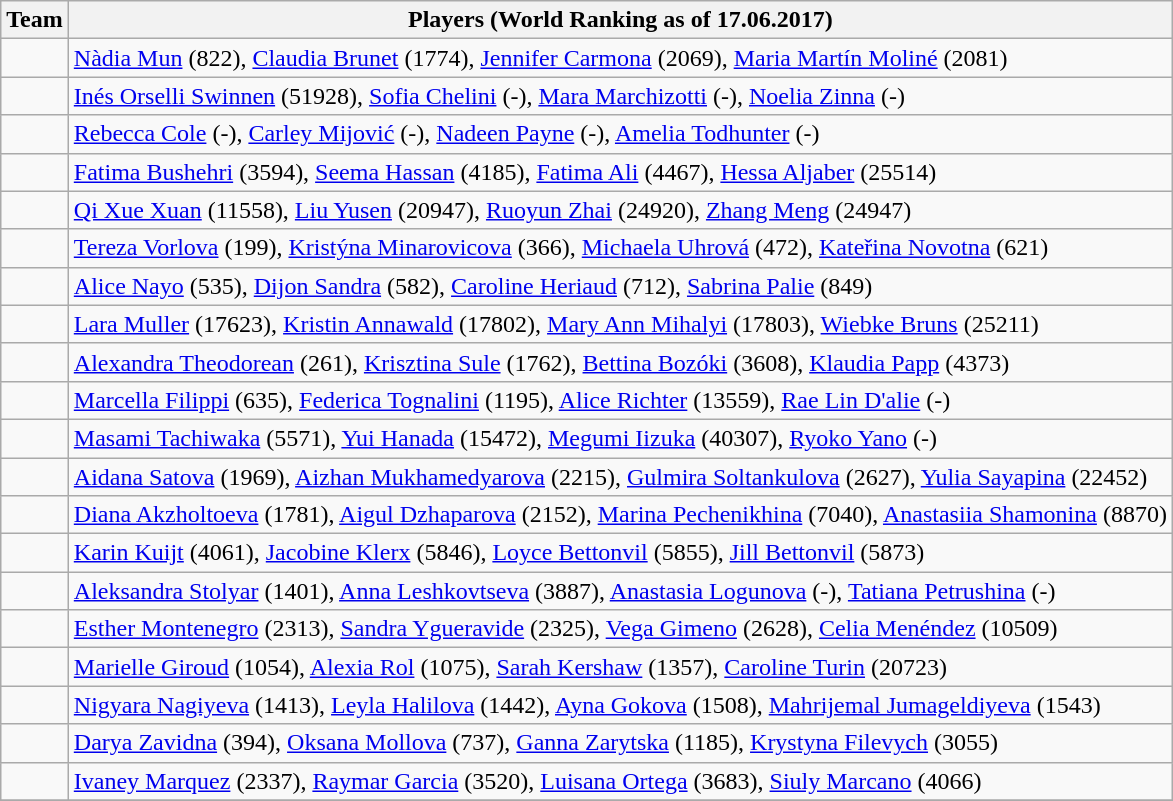<table class="wikitable sortable">
<tr>
<th>Team</th>
<th>Players (World Ranking as of 17.06.2017)</th>
</tr>
<tr>
<td></td>
<td><a href='#'>Nàdia Mun</a> (822), <a href='#'>Claudia Brunet</a> (1774), <a href='#'>Jennifer Carmona</a> (2069), <a href='#'>Maria Martín Moliné</a> (2081)</td>
</tr>
<tr>
<td></td>
<td><a href='#'>Inés Orselli Swinnen</a> (51928), <a href='#'>Sofia Chelini</a> (-), <a href='#'>Mara Marchizotti</a> (-), <a href='#'>Noelia Zinna</a> (-)</td>
</tr>
<tr>
<td></td>
<td><a href='#'>Rebecca Cole</a> (-), <a href='#'>Carley Mijović</a> (-), <a href='#'>Nadeen Payne</a> (-), <a href='#'>Amelia Todhunter</a> (-)</td>
</tr>
<tr>
<td></td>
<td><a href='#'>Fatima Bushehri</a> (3594), <a href='#'>Seema Hassan</a> (4185), <a href='#'>Fatima Ali</a> (4467), <a href='#'>Hessa Aljaber</a> (25514)</td>
</tr>
<tr>
<td></td>
<td><a href='#'>Qi Xue Xuan</a> (11558), <a href='#'>Liu Yusen</a> (20947), <a href='#'>Ruoyun Zhai</a> (24920), <a href='#'>Zhang Meng</a> (24947)</td>
</tr>
<tr>
<td></td>
<td><a href='#'>Tereza Vorlova</a> (199), <a href='#'>Kristýna Minarovicova</a> (366), <a href='#'>Michaela Uhrová</a> (472), <a href='#'>Kateřina Novotna</a> (621)</td>
</tr>
<tr>
<td></td>
<td><a href='#'>Alice Nayo</a> (535), <a href='#'>Dijon Sandra</a> (582), <a href='#'>Caroline Heriaud</a> (712), <a href='#'>Sabrina Palie</a> (849)</td>
</tr>
<tr>
<td></td>
<td><a href='#'>Lara Muller</a> (17623), <a href='#'>Kristin Annawald</a> (17802), <a href='#'>Mary Ann Mihalyi</a> (17803), <a href='#'>Wiebke Bruns</a> (25211)</td>
</tr>
<tr>
<td></td>
<td><a href='#'>Alexandra Theodorean</a> (261), <a href='#'>Krisztina Sule</a> (1762), <a href='#'>Bettina Bozóki</a> (3608), <a href='#'>Klaudia Papp</a> (4373)</td>
</tr>
<tr>
<td></td>
<td><a href='#'>Marcella Filippi</a> (635), <a href='#'>Federica Tognalini</a> (1195), <a href='#'>Alice Richter</a> (13559), <a href='#'>Rae Lin D'alie</a> (-)</td>
</tr>
<tr>
<td></td>
<td><a href='#'>Masami Tachiwaka</a> (5571), <a href='#'>Yui Hanada</a> (15472), <a href='#'>Megumi Iizuka</a> (40307), <a href='#'>Ryoko Yano</a> (-)</td>
</tr>
<tr>
<td></td>
<td><a href='#'>Aidana Satova</a> (1969), <a href='#'>Aizhan Mukhamedyarova</a> (2215), <a href='#'>Gulmira Soltankulova</a> (2627), <a href='#'>Yulia Sayapina</a> (22452)</td>
</tr>
<tr>
<td></td>
<td><a href='#'>Diana Akzholtoeva</a> (1781), <a href='#'>Aigul Dzhaparova</a> (2152), <a href='#'>Marina Pechenikhina</a> (7040), <a href='#'>Anastasiia Shamonina</a> (8870)</td>
</tr>
<tr>
<td></td>
<td><a href='#'>Karin Kuijt</a> (4061), <a href='#'>Jacobine Klerx</a> (5846), <a href='#'>Loyce Bettonvil</a> (5855), <a href='#'>Jill Bettonvil</a> (5873)</td>
</tr>
<tr>
<td></td>
<td><a href='#'>Aleksandra Stolyar</a> (1401), <a href='#'>Anna Leshkovtseva</a> (3887), <a href='#'>Anastasia Logunova</a> (-), <a href='#'>Tatiana Petrushina</a> (-)</td>
</tr>
<tr>
<td></td>
<td><a href='#'>Esther Montenegro</a> (2313), <a href='#'>Sandra Ygueravide</a> (2325), <a href='#'>Vega Gimeno</a> (2628), <a href='#'>Celia Menéndez</a> (10509)</td>
</tr>
<tr>
<td></td>
<td><a href='#'>Marielle Giroud</a> (1054), <a href='#'>Alexia Rol</a> (1075), <a href='#'>Sarah Kershaw</a> (1357), <a href='#'>Caroline Turin</a> (20723)</td>
</tr>
<tr>
<td></td>
<td><a href='#'>Nigyara Nagiyeva</a> (1413), <a href='#'>Leyla Halilova</a> (1442), <a href='#'>Ayna Gokova</a> (1508), <a href='#'>Mahrijemal Jumageldiyeva</a> (1543)</td>
</tr>
<tr>
<td></td>
<td><a href='#'>Darya Zavidna</a> (394), <a href='#'>Oksana Mollova</a> (737), <a href='#'>Ganna Zarytska</a> (1185), <a href='#'>Krystyna Filevych</a> (3055)</td>
</tr>
<tr>
<td></td>
<td><a href='#'>Ivaney Marquez</a> (2337), <a href='#'>Raymar Garcia</a> (3520), <a href='#'>Luisana Ortega</a> (3683), <a href='#'>Siuly Marcano</a> (4066)</td>
</tr>
<tr>
</tr>
</table>
